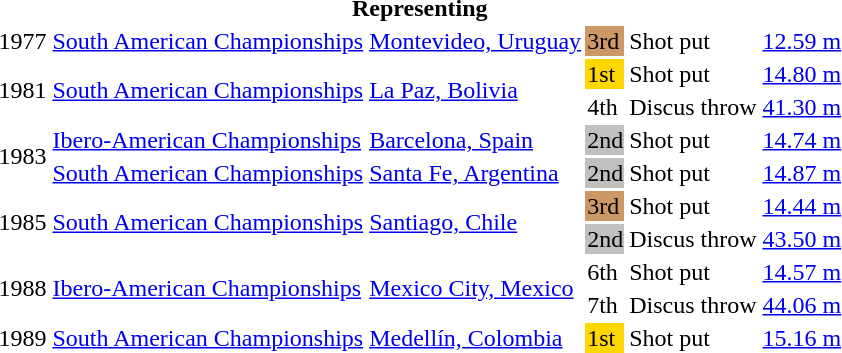<table>
<tr>
<th colspan=6>Representing </th>
</tr>
<tr>
<td>1977</td>
<td><a href='#'>South American Championships</a></td>
<td><a href='#'>Montevideo, Uruguay</a></td>
<td bgcolor=cc9966>3rd</td>
<td>Shot put</td>
<td><a href='#'>12.59 m</a></td>
</tr>
<tr>
<td rowspan=2>1981</td>
<td rowspan=2><a href='#'>South American Championships</a></td>
<td rowspan=2><a href='#'>La Paz, Bolivia</a></td>
<td bgcolor=gold>1st</td>
<td>Shot put</td>
<td><a href='#'>14.80 m</a></td>
</tr>
<tr>
<td>4th</td>
<td>Discus throw</td>
<td><a href='#'>41.30 m</a></td>
</tr>
<tr>
<td rowspan=2>1983</td>
<td><a href='#'>Ibero-American Championships</a></td>
<td><a href='#'>Barcelona, Spain</a></td>
<td bgcolor=silver>2nd</td>
<td>Shot put</td>
<td><a href='#'>14.74 m</a></td>
</tr>
<tr>
<td><a href='#'>South American Championships</a></td>
<td><a href='#'>Santa Fe, Argentina</a></td>
<td bgcolor=silver>2nd</td>
<td>Shot put</td>
<td><a href='#'>14.87 m</a></td>
</tr>
<tr>
<td rowspan=2>1985</td>
<td rowspan=2><a href='#'>South American Championships</a></td>
<td rowspan=2><a href='#'>Santiago, Chile</a></td>
<td bgcolor=cc9966>3rd</td>
<td>Shot put</td>
<td><a href='#'>14.44 m</a></td>
</tr>
<tr>
<td bgcolor=silver>2nd</td>
<td>Discus throw</td>
<td><a href='#'>43.50 m</a></td>
</tr>
<tr>
<td rowspan=2>1988</td>
<td rowspan=2><a href='#'>Ibero-American Championships</a></td>
<td rowspan=2><a href='#'>Mexico City, Mexico</a></td>
<td>6th</td>
<td>Shot put</td>
<td><a href='#'>14.57 m</a></td>
</tr>
<tr>
<td>7th</td>
<td>Discus throw</td>
<td><a href='#'>44.06 m</a></td>
</tr>
<tr>
<td>1989</td>
<td><a href='#'>South American Championships</a></td>
<td><a href='#'>Medellín, Colombia</a></td>
<td bgcolor=gold>1st</td>
<td>Shot put</td>
<td><a href='#'>15.16 m</a></td>
</tr>
</table>
